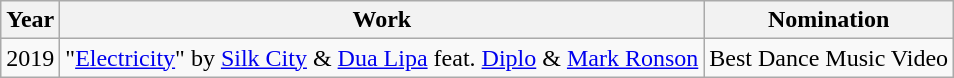<table class="wikitable">
<tr>
<th>Year</th>
<th>Work</th>
<th>Nomination</th>
</tr>
<tr>
<td>2019</td>
<td>"<a href='#'>Electricity</a>" by <a href='#'>Silk City</a> & <a href='#'>Dua Lipa</a> feat. <a href='#'>Diplo</a> & <a href='#'>Mark Ronson</a></td>
<td>Best Dance Music Video</td>
</tr>
</table>
